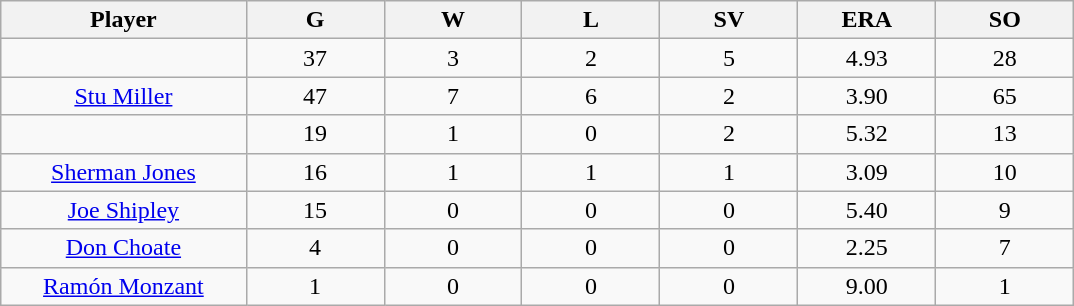<table class="wikitable sortable">
<tr>
<th bgcolor="#DDDDFF" width="16%">Player</th>
<th bgcolor="#DDDDFF" width="9%">G</th>
<th bgcolor="#DDDDFF" width="9%">W</th>
<th bgcolor="#DDDDFF" width="9%">L</th>
<th bgcolor="#DDDDFF" width="9%">SV</th>
<th bgcolor="#DDDDFF" width="9%">ERA</th>
<th bgcolor="#DDDDFF" width="9%">SO</th>
</tr>
<tr align="center">
<td></td>
<td>37</td>
<td>3</td>
<td>2</td>
<td>5</td>
<td>4.93</td>
<td>28</td>
</tr>
<tr align=center>
<td><a href='#'>Stu Miller</a></td>
<td>47</td>
<td>7</td>
<td>6</td>
<td>2</td>
<td>3.90</td>
<td>65</td>
</tr>
<tr align="center">
<td></td>
<td>19</td>
<td>1</td>
<td>0</td>
<td>2</td>
<td>5.32</td>
<td>13</td>
</tr>
<tr align="center">
<td><a href='#'>Sherman Jones</a></td>
<td>16</td>
<td>1</td>
<td>1</td>
<td>1</td>
<td>3.09</td>
<td>10</td>
</tr>
<tr align="center">
<td><a href='#'>Joe Shipley</a></td>
<td>15</td>
<td>0</td>
<td>0</td>
<td>0</td>
<td>5.40</td>
<td>9</td>
</tr>
<tr align="center">
<td><a href='#'>Don Choate</a></td>
<td>4</td>
<td>0</td>
<td>0</td>
<td>0</td>
<td>2.25</td>
<td>7</td>
</tr>
<tr align="center">
<td><a href='#'>Ramón Monzant</a></td>
<td>1</td>
<td>0</td>
<td>0</td>
<td>0</td>
<td>9.00</td>
<td>1</td>
</tr>
</table>
